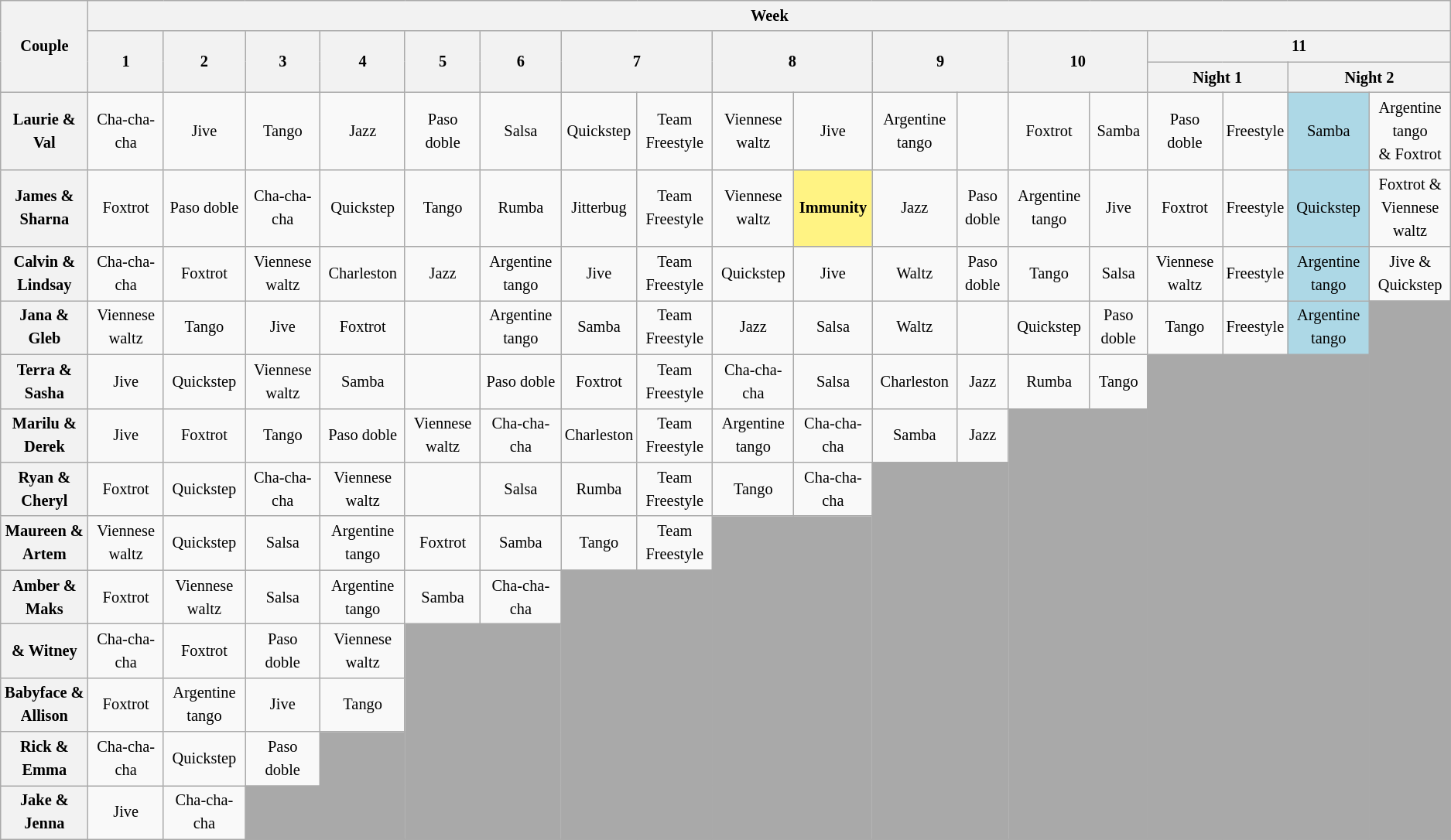<table class="wikitable unsortable" style="text-align:center; font-size:85%; line-height:20px">
<tr>
<th scope="col" rowspan="3">Couple</th>
<th colspan="18">Week</th>
</tr>
<tr>
<th rowspan="2" scope="col">1</th>
<th rowspan="2" scope="col">2</th>
<th rowspan="2" scope="col">3</th>
<th rowspan="2" scope="col">4</th>
<th rowspan="2" scope="col">5</th>
<th rowspan="2" scope="col">6</th>
<th colspan="2" rowspan="2" scope="col">7</th>
<th colspan="2" rowspan="2" scope="col">8</th>
<th colspan="2" rowspan="2" scope="col">9</th>
<th colspan="2" rowspan="2" scope="col">10</th>
<th colspan="4" scope="col">11</th>
</tr>
<tr>
<th colspan="2">Night 1</th>
<th colspan="2">Night 2</th>
</tr>
<tr>
<th scope="row">Laurie & Val</th>
<td>Cha-cha-cha</td>
<td>Jive</td>
<td>Tango</td>
<td>Jazz</td>
<td>Paso doble</td>
<td>Salsa</td>
<td>Quickstep</td>
<td>Team Freestyle</td>
<td>Viennese waltz</td>
<td>Jive</td>
<td>Argentine tango</td>
<td></td>
<td>Foxtrot</td>
<td>Samba</td>
<td>Paso doble</td>
<td>Freestyle</td>
<td style="background:lightblue">Samba</td>
<td>Argentine tango<br>& Foxtrot</td>
</tr>
<tr>
<th scope="row">James & Sharna</th>
<td>Foxtrot</td>
<td>Paso doble</td>
<td>Cha-cha-cha</td>
<td>Quickstep</td>
<td>Tango</td>
<td>Rumba</td>
<td>Jitterbug</td>
<td>Team Freestyle</td>
<td>Viennese waltz</td>
<td bgcolor="fff383"><strong>Immunity</strong></td>
<td>Jazz</td>
<td>Paso doble</td>
<td>Argentine tango</td>
<td>Jive</td>
<td>Foxtrot</td>
<td>Freestyle</td>
<td style="background:lightblue">Quickstep</td>
<td>Foxtrot &<br>Viennese waltz</td>
</tr>
<tr>
<th scope="row">Calvin & Lindsay</th>
<td>Cha-cha-cha</td>
<td>Foxtrot</td>
<td>Viennese waltz</td>
<td>Charleston</td>
<td>Jazz</td>
<td>Argentine tango</td>
<td>Jive</td>
<td>Team Freestyle</td>
<td>Quickstep</td>
<td>Jive</td>
<td>Waltz</td>
<td>Paso doble</td>
<td>Tango</td>
<td>Salsa</td>
<td>Viennese waltz</td>
<td>Freestyle</td>
<td style="background:lightblue">Argentine tango</td>
<td>Jive &<br>Quickstep</td>
</tr>
<tr>
<th scope="row">Jana & Gleb</th>
<td>Viennese waltz</td>
<td>Tango</td>
<td>Jive</td>
<td>Foxtrot</td>
<td></td>
<td>Argentine tango</td>
<td>Samba</td>
<td>Team Freestyle</td>
<td>Jazz</td>
<td>Salsa</td>
<td>Waltz</td>
<td></td>
<td>Quickstep</td>
<td>Paso doble</td>
<td>Tango</td>
<td>Freestyle</td>
<td style="background:lightblue">Argentine tango</td>
<td colspan="1" rowspan="10" style="background:darkgrey"></td>
</tr>
<tr>
<th scope="row">Terra & Sasha</th>
<td>Jive</td>
<td>Quickstep</td>
<td>Viennese waltz</td>
<td>Samba</td>
<td></td>
<td>Paso doble</td>
<td>Foxtrot</td>
<td>Team Freestyle</td>
<td>Cha-cha-cha</td>
<td>Salsa</td>
<td>Charleston</td>
<td>Jazz</td>
<td>Rumba</td>
<td>Tango</td>
<td colspan="3" rowspan="9" style="background:darkgrey"></td>
</tr>
<tr>
<th scope="row">Marilu & Derek</th>
<td>Jive</td>
<td>Foxtrot</td>
<td>Tango</td>
<td>Paso doble</td>
<td>Viennese waltz</td>
<td>Cha-cha-cha</td>
<td>Charleston</td>
<td>Team Freestyle</td>
<td>Argentine tango</td>
<td>Cha-cha-cha</td>
<td>Samba</td>
<td>Jazz</td>
<td colspan="2" rowspan="8" style="background:darkgrey"></td>
</tr>
<tr>
<th scope="row">Ryan & Cheryl</th>
<td>Foxtrot</td>
<td>Quickstep</td>
<td>Cha-cha-cha</td>
<td>Viennese waltz</td>
<td></td>
<td>Salsa</td>
<td>Rumba</td>
<td>Team Freestyle</td>
<td>Tango</td>
<td>Cha-cha-cha</td>
<td colspan="2" rowspan="7" style="background:darkgrey"></td>
</tr>
<tr>
<th scope="row">Maureen & Artem</th>
<td>Viennese waltz</td>
<td>Quickstep</td>
<td>Salsa</td>
<td>Argentine tango</td>
<td>Foxtrot</td>
<td>Samba</td>
<td>Tango</td>
<td>Team Freestyle</td>
<td colspan="2" rowspan="6" style="background:darkgrey"></td>
</tr>
<tr>
<th scope="row">Amber & Maks</th>
<td>Foxtrot</td>
<td>Viennese waltz</td>
<td>Salsa</td>
<td>Argentine tango</td>
<td>Samba</td>
<td>Cha-cha-cha</td>
<td colspan="2" rowspan="5" style="background:darkgrey"></td>
</tr>
<tr>
<th scope="row"> & Witney</th>
<td>Cha-cha-cha</td>
<td>Foxtrot</td>
<td>Paso doble</td>
<td>Viennese waltz</td>
<td colspan="2" rowspan="4" style="background:darkgrey"></td>
</tr>
<tr>
<th scope="row">Babyface & Allison</th>
<td>Foxtrot</td>
<td>Argentine tango</td>
<td>Jive</td>
<td>Tango</td>
</tr>
<tr>
<th scope="row">Rick & Emma</th>
<td>Cha-cha-cha</td>
<td>Quickstep</td>
<td>Paso doble</td>
<td rowspan="2" style="background:darkgrey"></td>
</tr>
<tr>
<th scope="row">Jake & Jenna</th>
<td>Jive</td>
<td>Cha-cha-cha</td>
<td style="background:darkgrey"></td>
</tr>
</table>
